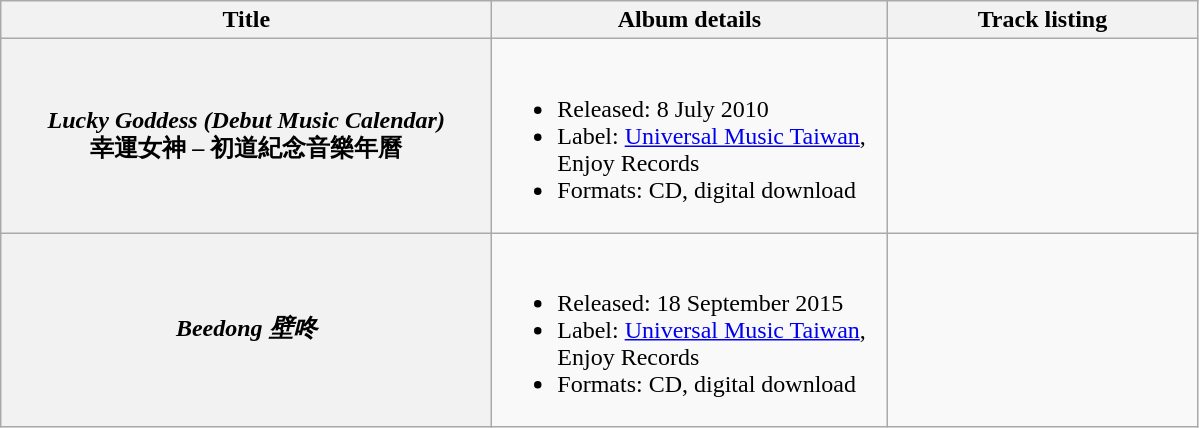<table class="wikitable plainrowheaders" style="text-align:center;">
<tr>
<th style="width:20em;">Title</th>
<th style="width:16em;">Album details</th>
<th style="width:200px;">Track listing</th>
</tr>
<tr>
<th scope="row"><em>Lucky Goddess (Debut Music Calendar)</em> <br>幸運女神 – 初道紀念音樂年曆</th>
<td align="left"><br><ul><li>Released: 8 July 2010</li><li>Label: <a href='#'>Universal Music Taiwan</a>, Enjoy Records</li><li>Formats: CD, digital download</li></ul></td>
<td align="center"></td>
</tr>
<tr>
<th scope="row"><em>Beedong 壁咚</em></th>
<td align="left"><br><ul><li>Released: 18 September 2015</li><li>Label: <a href='#'>Universal Music Taiwan</a>, Enjoy Records</li><li>Formats: CD, digital download</li></ul></td>
<td align="center"></td>
</tr>
</table>
